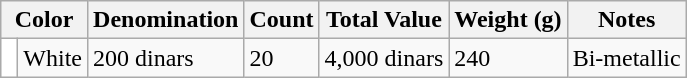<table class="wikitable">
<tr>
<th colspan=2>Color</th>
<th>Denomination</th>
<th>Count</th>
<th>Total Value</th>
<th>Weight (g)</th>
<th>Notes</th>
</tr>
<tr>
<td style="background:White"> </td>
<td>White</td>
<td>200 dinars</td>
<td>20</td>
<td>4,000 dinars</td>
<td>240</td>
<td>Bi-metallic</td>
</tr>
</table>
